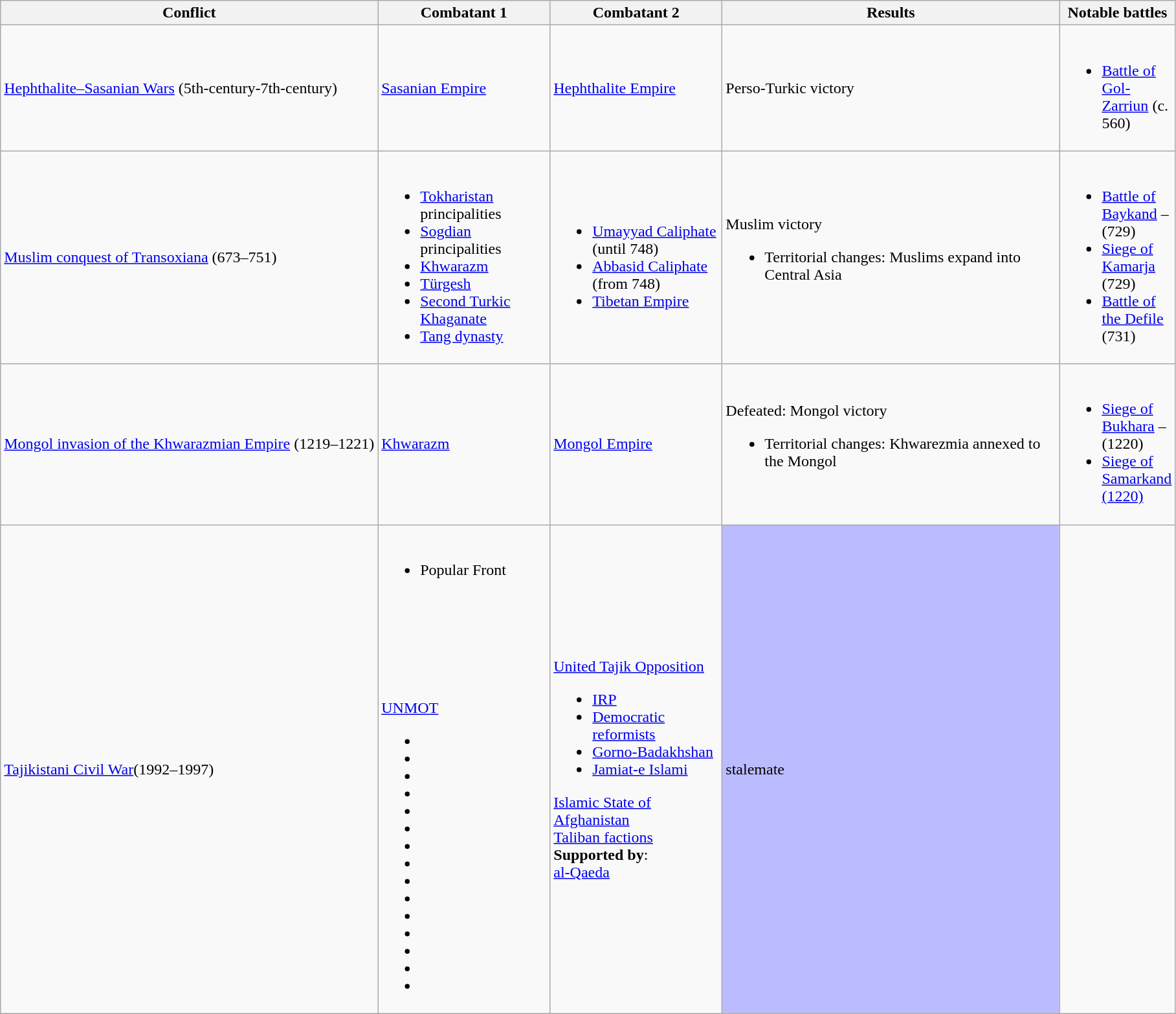<table class="wikitable">
<tr>
<th>Conflict</th>
<th width="170px">Combatant 1</th>
<th width="170px">Combatant 2</th>
<th width="340px">Results</th>
<th width="100px">Notable battles</th>
</tr>
<tr>
<td><a href='#'>Hephthalite–Sasanian Wars</a> (5th-century-7th-century)</td>
<td><a href='#'>Sasanian Empire</a></td>
<td><a href='#'>Hephthalite Empire</a></td>
<td>Perso-Turkic victory</td>
<td><br><ul><li><a href='#'>Battle of Gol-Zarriun</a> (c. 560)</li></ul></td>
</tr>
<tr>
<td><a href='#'>Muslim conquest of Transoxiana</a> (673–751)</td>
<td><br><ul><li><a href='#'>Tokharistan</a> principalities</li><li><a href='#'>Sogdian</a> principalities</li><li><a href='#'>Khwarazm</a></li><li><a href='#'>Türgesh</a></li><li><a href='#'>Second Turkic Khaganate</a></li><li><a href='#'>Tang dynasty</a></li></ul></td>
<td><br><ul><li><a href='#'>Umayyad Caliphate</a> (until 748)</li><li><a href='#'>Abbasid Caliphate</a> (from 748)</li><li><a href='#'>Tibetan Empire</a></li></ul></td>
<td>Muslim victory<br><ul><li>Territorial changes: Muslims expand into Central Asia</li></ul></td>
<td><br><ul><li><a href='#'>Battle of Baykand</a> – (729)</li><li><a href='#'>Siege of Kamarja</a> (729)</li><li><a href='#'>Battle of the Defile</a> (731)</li></ul></td>
</tr>
<tr>
<td><a href='#'>Mongol invasion of the Khwarazmian Empire</a> (1219–1221)</td>
<td><a href='#'>Khwarazm</a></td>
<td><a href='#'>Mongol Empire</a></td>
<td>Defeated: Mongol victory<br><ul><li>Territorial changes: Khwarezmia annexed to the Mongol</li></ul></td>
<td><br><ul><li><a href='#'>Siege of Bukhara</a> – (1220)</li><li><a href='#'>Siege of Samarkand (1220)</a></li></ul></td>
</tr>
<tr>
<td><a href='#'>Tajikistani Civil War</a>(1992–1997)</td>
<td><br><ul><li>Popular Front</li></ul><br><br><br><br><br><br> <a href='#'>UNMOT</a><ul><li></li><li></li><li></li><li></li><li></li><li></li><li></li><li></li><li></li><li></li><li></li><li></li><li></li><li></li><li></li></ul></td>
<td><a href='#'>United Tajik Opposition</a><br><ul><li> <a href='#'>IRP</a></li><li><a href='#'>Democratic reformists</a></li><li><a href='#'>Gorno-Badakhshan</a></li><li> <a href='#'>Jamiat-e Islami</a></li></ul> <a href='#'>Islamic State of Afghanistan</a><br> <a href='#'>Taliban factions</a><br><strong>Supported by</strong>:<br> <a href='#'>al-Qaeda</a></td>
<td style="background:#BBF">stalemate</td>
<td></td>
</tr>
</table>
